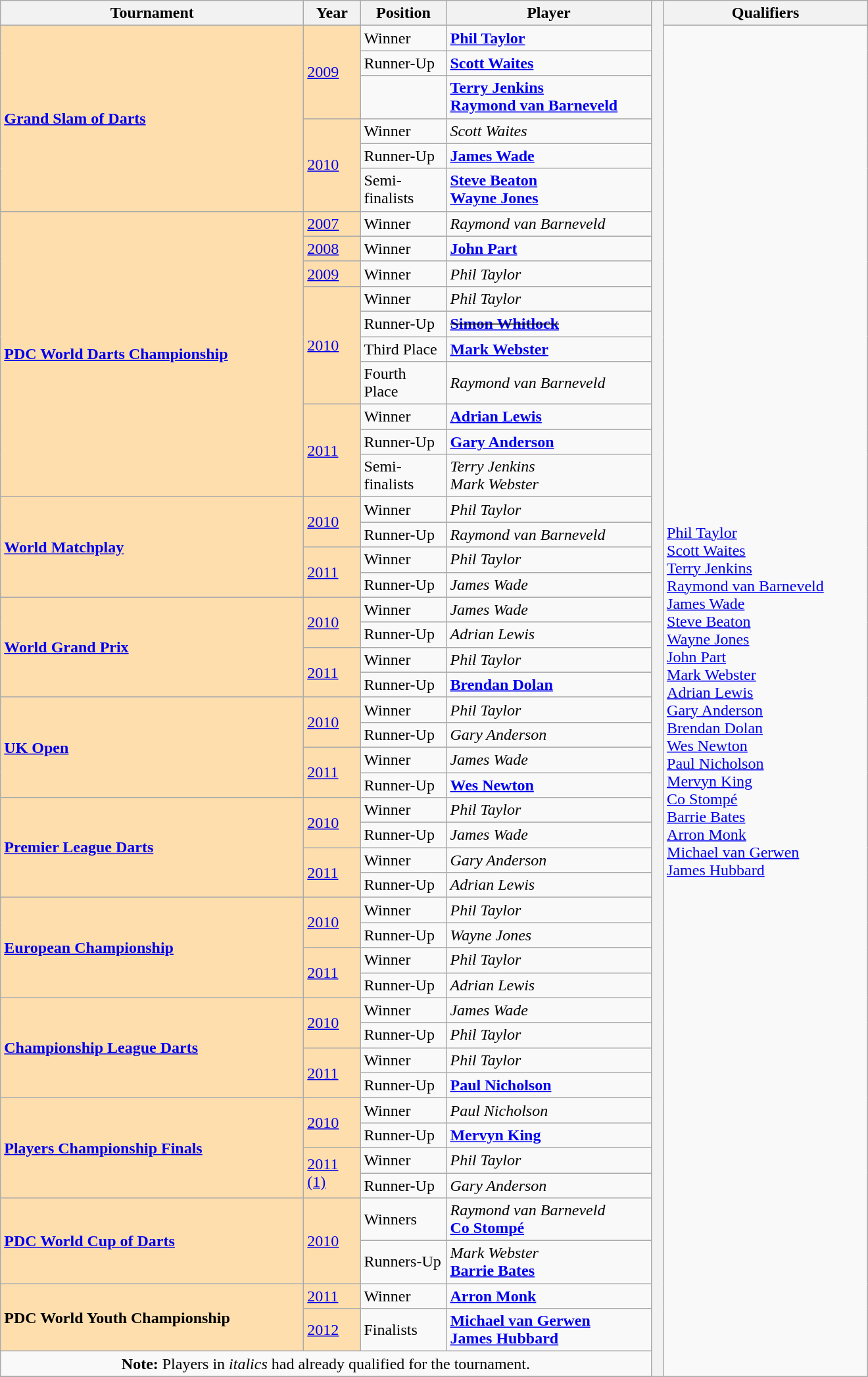<table class="wikitable">
<tr>
<th width=300>Tournament</th>
<th width=50>Year</th>
<th width=80>Position</th>
<th width=200>Player</th>
<th rowspan=55 width=5></th>
<th width=200>Qualifiers</th>
</tr>
<tr>
<td rowspan="6" style="background:#ffdead;"><strong><a href='#'>Grand Slam of Darts</a></strong></td>
<td rowspan="3" style="background:#ffdead;"><a href='#'>2009</a></td>
<td>Winner</td>
<td> <strong><a href='#'>Phil Taylor</a></strong></td>
<td rowspan=54> <a href='#'>Phil Taylor</a><br> <a href='#'>Scott Waites</a><br> <a href='#'>Terry Jenkins</a><br> <a href='#'>Raymond van Barneveld</a><br> <a href='#'>James Wade</a><br> <a href='#'>Steve Beaton</a><br> <a href='#'>Wayne Jones</a><br> <a href='#'>John Part</a><br> <a href='#'>Mark Webster</a><br> <a href='#'>Adrian Lewis</a><br> <a href='#'>Gary Anderson</a><br> <a href='#'>Brendan Dolan</a><br> <a href='#'>Wes Newton</a><br> <a href='#'>Paul Nicholson</a><br> <a href='#'>Mervyn King</a><br> <a href='#'>Co Stompé</a><br> <a href='#'>Barrie Bates</a><br> <a href='#'>Arron Monk</a><br> <a href='#'>Michael van Gerwen</a><br> <a href='#'>James Hubbard</a></td>
</tr>
<tr>
<td>Runner-Up</td>
<td> <strong><a href='#'>Scott Waites</a></strong></td>
</tr>
<tr>
<td></td>
<td> <strong><a href='#'>Terry Jenkins</a></strong><br> <strong><a href='#'>Raymond van Barneveld</a></strong></td>
</tr>
<tr>
<td rowspan="3" style="background:#ffdead;"><a href='#'>2010</a></td>
<td>Winner</td>
<td> <em>Scott Waites</em></td>
</tr>
<tr>
<td>Runner-Up</td>
<td> <strong><a href='#'>James Wade</a></strong></td>
</tr>
<tr>
<td>Semi-finalists</td>
<td> <strong><a href='#'>Steve Beaton</a></strong><br> <strong><a href='#'>Wayne Jones</a></strong></td>
</tr>
<tr>
<td rowspan="10" style="background:#ffdead;"><strong><a href='#'>PDC World Darts Championship</a></strong></td>
<td rowspan="1" style="background:#ffdead;"><a href='#'>2007</a></td>
<td>Winner</td>
<td> <em>Raymond van Barneveld</em></td>
</tr>
<tr>
<td rowspan="1" style="background:#ffdead;"><a href='#'>2008</a></td>
<td>Winner</td>
<td> <strong><a href='#'>John Part</a></strong></td>
</tr>
<tr>
<td rowspan="1" style="background:#ffdead;"><a href='#'>2009</a></td>
<td>Winner</td>
<td> <em>Phil Taylor</em></td>
</tr>
<tr>
<td rowspan="4" style="background:#ffdead;"><a href='#'>2010</a></td>
<td>Winner</td>
<td> <em>Phil Taylor</em></td>
</tr>
<tr>
<td>Runner-Up</td>
<td> <s><strong><a href='#'>Simon Whitlock</a></strong></s></td>
</tr>
<tr>
<td>Third Place</td>
<td> <strong><a href='#'>Mark Webster</a></strong></td>
</tr>
<tr>
<td>Fourth Place</td>
<td> <em>Raymond van Barneveld</em></td>
</tr>
<tr>
<td rowspan="3" style="background:#ffdead;"><a href='#'>2011</a></td>
<td>Winner</td>
<td> <strong><a href='#'>Adrian Lewis</a></strong></td>
</tr>
<tr>
<td>Runner-Up</td>
<td> <strong><a href='#'>Gary Anderson</a></strong></td>
</tr>
<tr>
<td>Semi-finalists</td>
<td> <em>Terry Jenkins</em><br> <em>Mark Webster</em></td>
</tr>
<tr>
<td rowspan="4" style="background:#ffdead;"><strong><a href='#'>World Matchplay</a></strong></td>
<td rowspan="2" style="background:#ffdead;"><a href='#'>2010</a></td>
<td>Winner</td>
<td> <em>Phil Taylor</em></td>
</tr>
<tr>
<td>Runner-Up</td>
<td> <em>Raymond van Barneveld</em></td>
</tr>
<tr>
<td rowspan="2" style="background:#ffdead;"><a href='#'>2011</a></td>
<td>Winner</td>
<td> <em>Phil Taylor</em></td>
</tr>
<tr>
<td>Runner-Up</td>
<td> <em>James Wade</em></td>
</tr>
<tr>
<td rowspan="4" style="background:#ffdead;"><strong><a href='#'>World Grand Prix</a></strong></td>
<td rowspan="2" style="background:#ffdead;"><a href='#'>2010</a></td>
<td>Winner</td>
<td> <em>James Wade</em></td>
</tr>
<tr>
<td>Runner-Up</td>
<td> <em>Adrian Lewis</em></td>
</tr>
<tr>
<td rowspan="2" style="background:#ffdead;"><a href='#'>2011</a></td>
<td>Winner</td>
<td> <em>Phil Taylor</em></td>
</tr>
<tr>
<td>Runner-Up</td>
<td> <strong><a href='#'>Brendan Dolan</a></strong></td>
</tr>
<tr>
<td rowspan="4" style="background:#ffdead;"><strong><a href='#'>UK Open</a></strong></td>
<td rowspan="2" style="background:#ffdead;"><a href='#'>2010</a></td>
<td>Winner</td>
<td> <em>Phil Taylor</em></td>
</tr>
<tr>
<td>Runner-Up</td>
<td> <em>Gary Anderson</em></td>
</tr>
<tr>
<td rowspan="2" style="background:#ffdead;"><a href='#'>2011</a></td>
<td>Winner</td>
<td> <em>James Wade</em></td>
</tr>
<tr>
<td>Runner-Up</td>
<td> <strong><a href='#'>Wes Newton</a></strong></td>
</tr>
<tr>
<td rowspan="4" style="background:#ffdead;"><strong><a href='#'>Premier League Darts</a></strong></td>
<td rowspan="2" style="background:#ffdead;"><a href='#'>2010</a></td>
<td>Winner</td>
<td> <em>Phil Taylor</em></td>
</tr>
<tr>
<td>Runner-Up</td>
<td> <em>James Wade</em></td>
</tr>
<tr>
<td rowspan="2" style="background:#ffdead;"><a href='#'>2011</a></td>
<td>Winner</td>
<td> <em>Gary Anderson</em></td>
</tr>
<tr>
<td>Runner-Up</td>
<td> <em>Adrian Lewis</em></td>
</tr>
<tr>
<td rowspan="4" style="background:#ffdead;"><strong><a href='#'>European Championship</a></strong></td>
<td rowspan="2" style="background:#ffdead;"><a href='#'>2010</a></td>
<td>Winner</td>
<td> <em>Phil Taylor</em></td>
</tr>
<tr>
<td>Runner-Up</td>
<td> <em>Wayne Jones</em></td>
</tr>
<tr>
<td rowspan="2" style="background:#ffdead;"><a href='#'>2011</a></td>
<td>Winner</td>
<td> <em>Phil Taylor</em></td>
</tr>
<tr>
<td>Runner-Up</td>
<td> <em>Adrian Lewis</em></td>
</tr>
<tr>
<td rowspan="4" style="background:#ffdead;"><strong><a href='#'>Championship League Darts</a></strong></td>
<td rowspan="2" style="background:#ffdead;"><a href='#'>2010</a></td>
<td>Winner</td>
<td> <em>James Wade</em></td>
</tr>
<tr>
<td>Runner-Up</td>
<td> <em>Phil Taylor</em></td>
</tr>
<tr>
<td rowspan="2" style="background:#ffdead;"><a href='#'>2011</a></td>
<td>Winner</td>
<td> <em>Phil Taylor</em></td>
</tr>
<tr>
<td>Runner-Up</td>
<td> <strong><a href='#'>Paul Nicholson</a></strong></td>
</tr>
<tr>
<td rowspan="4" style="background:#ffdead;"><strong><a href='#'>Players Championship Finals</a></strong></td>
<td rowspan="2" style="background:#ffdead;"><a href='#'>2010</a></td>
<td>Winner</td>
<td> <em>Paul Nicholson</em></td>
</tr>
<tr>
<td>Runner-Up</td>
<td> <strong><a href='#'>Mervyn King</a></strong></td>
</tr>
<tr>
<td rowspan="2" style="background:#ffdead;"><a href='#'>2011 (1)</a></td>
<td>Winner</td>
<td> <em>Phil Taylor</em></td>
</tr>
<tr>
<td>Runner-Up</td>
<td> <em>Gary Anderson</em></td>
</tr>
<tr>
<td rowspan="2" style="background:#ffdead;"><strong><a href='#'>PDC World Cup of Darts</a></strong></td>
<td rowspan="2" style="background:#ffdead;"><a href='#'>2010</a></td>
<td>Winners</td>
<td> <em>Raymond van Barneveld</em><br> <strong><a href='#'>Co Stompé</a></strong></td>
</tr>
<tr>
<td>Runners-Up</td>
<td> <em>Mark Webster</em><br> <strong><a href='#'>Barrie Bates</a></strong></td>
</tr>
<tr>
<td rowspan="2" style="background:#ffdead;"><strong>PDC World Youth Championship</strong></td>
<td rowspan="1" style="background:#ffdead;"><a href='#'>2011</a></td>
<td>Winner</td>
<td> <strong><a href='#'>Arron Monk</a></strong></td>
</tr>
<tr>
<td style="background:#ffdead;"><a href='#'>2012</a></td>
<td>Finalists</td>
<td> <strong><a href='#'>Michael van Gerwen</a></strong> <br>  <strong><a href='#'>James Hubbard</a></strong></td>
</tr>
<tr>
<td colspan=4 align=center><strong>Note:</strong> Players in <em>italics</em> had already qualified for the tournament.</td>
</tr>
<tr>
</tr>
</table>
